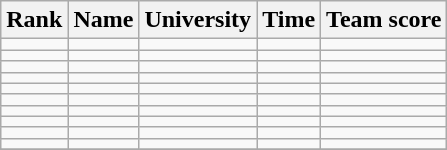<table class="wikitable sortable" style="text-align:center">
<tr>
<th>Rank</th>
<th>Name</th>
<th>University</th>
<th>Time</th>
<th>Team score</th>
</tr>
<tr>
<td></td>
<td align=left></td>
<td align="left"></td>
<td></td>
<td></td>
</tr>
<tr>
<td></td>
<td align=left></td>
<td align="left"></td>
<td></td>
<td></td>
</tr>
<tr>
<td></td>
<td align=left></td>
<td align="left"></td>
<td></td>
<td></td>
</tr>
<tr>
<td></td>
<td align=left></td>
<td align="left"></td>
<td></td>
<td></td>
</tr>
<tr>
<td></td>
<td align=left></td>
<td align="left"></td>
<td></td>
<td></td>
</tr>
<tr>
<td></td>
<td align=left></td>
<td align="left"></td>
<td></td>
<td></td>
</tr>
<tr>
<td></td>
<td align=left></td>
<td align="left"></td>
<td></td>
<td></td>
</tr>
<tr>
<td></td>
<td align=left></td>
<td align="left"></td>
<td></td>
<td></td>
</tr>
<tr>
<td></td>
<td align=left></td>
<td align="left"></td>
<td></td>
<td></td>
</tr>
<tr>
<td></td>
<td align=left></td>
<td align="left"></td>
<td></td>
<td></td>
</tr>
<tr>
</tr>
</table>
